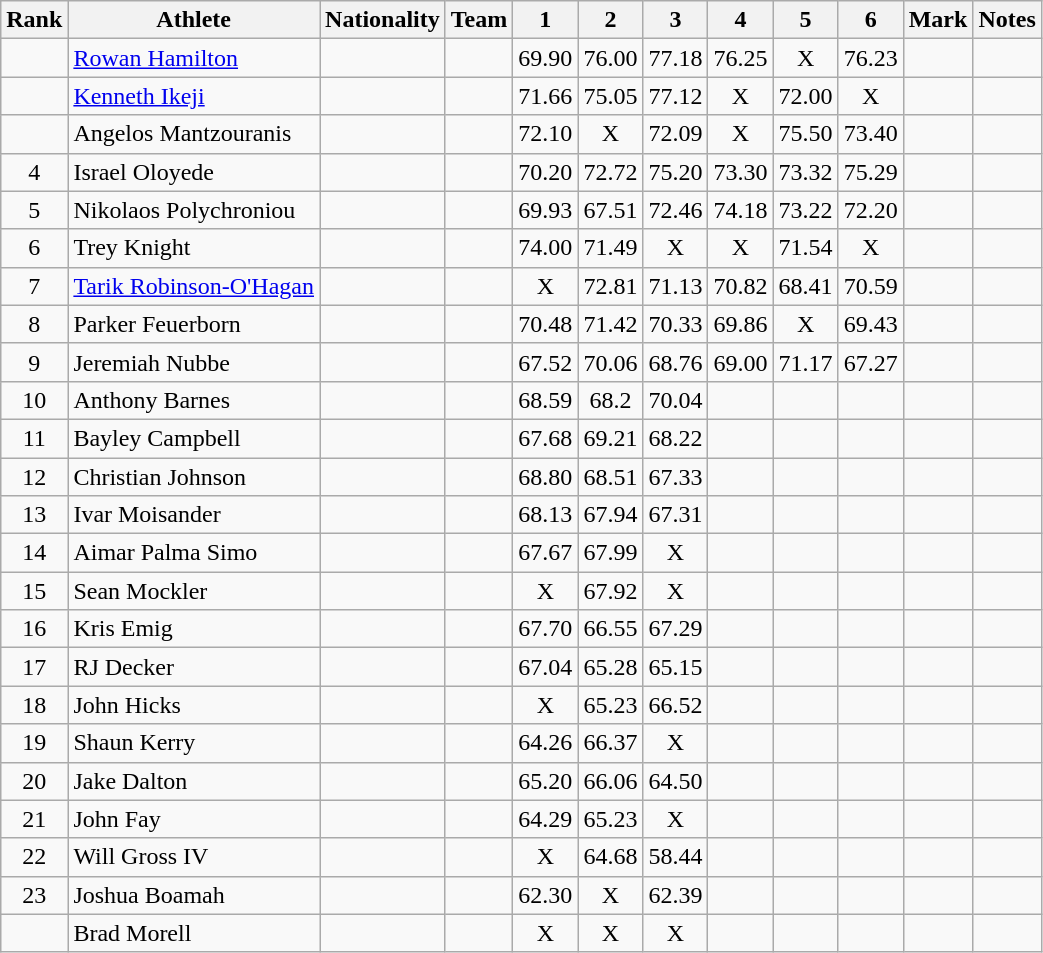<table class="wikitable sortable plainrowheaders" style="text-align:center">
<tr>
<th scope="col">Rank</th>
<th scope="col">Athlete</th>
<th scope="col">Nationality</th>
<th scope="col">Team</th>
<th>1</th>
<th>2</th>
<th>3</th>
<th>4</th>
<th>5</th>
<th>6</th>
<th scope="col">Mark</th>
<th scope="col">Notes</th>
</tr>
<tr>
<td></td>
<td align=left><a href='#'>Rowan Hamilton</a></td>
<td align=left></td>
<td></td>
<td>69.90</td>
<td>76.00</td>
<td>77.18</td>
<td>76.25</td>
<td>X</td>
<td>76.23</td>
<td></td>
<td></td>
</tr>
<tr>
<td></td>
<td align=left><a href='#'>Kenneth Ikeji</a></td>
<td align=left></td>
<td></td>
<td>71.66</td>
<td>75.05</td>
<td>77.12</td>
<td>X</td>
<td>72.00</td>
<td>X</td>
<td></td>
<td></td>
</tr>
<tr>
<td></td>
<td align=left>Angelos Mantzouranis</td>
<td align=left></td>
<td></td>
<td>72.10</td>
<td>X</td>
<td>72.09</td>
<td>X</td>
<td>75.50</td>
<td>73.40</td>
<td></td>
<td></td>
</tr>
<tr>
<td>4</td>
<td align=left>Israel Oloyede</td>
<td align=left></td>
<td></td>
<td>70.20</td>
<td>72.72</td>
<td>75.20</td>
<td>73.30</td>
<td>73.32</td>
<td>75.29</td>
<td></td>
<td></td>
</tr>
<tr>
<td>5</td>
<td align=left>Nikolaos Polychroniou</td>
<td align=left></td>
<td></td>
<td>69.93</td>
<td>67.51</td>
<td>72.46</td>
<td>74.18</td>
<td>73.22</td>
<td>72.20</td>
<td></td>
<td></td>
</tr>
<tr>
<td>6</td>
<td align=left>Trey Knight</td>
<td align=left></td>
<td></td>
<td>74.00</td>
<td>71.49</td>
<td>X</td>
<td>X</td>
<td>71.54</td>
<td>X</td>
<td></td>
<td></td>
</tr>
<tr>
<td>7</td>
<td align=left><a href='#'>Tarik Robinson-O'Hagan</a></td>
<td align=left></td>
<td></td>
<td>X</td>
<td>72.81</td>
<td>71.13</td>
<td>70.82</td>
<td>68.41</td>
<td>70.59</td>
<td></td>
<td></td>
</tr>
<tr>
<td>8</td>
<td align=left>Parker Feuerborn</td>
<td align=left></td>
<td></td>
<td>70.48</td>
<td>71.42</td>
<td>70.33</td>
<td>69.86</td>
<td>X</td>
<td>69.43</td>
<td></td>
<td></td>
</tr>
<tr>
<td>9</td>
<td align=left>Jeremiah Nubbe</td>
<td align=left></td>
<td></td>
<td>67.52</td>
<td>70.06</td>
<td>68.76</td>
<td>69.00</td>
<td>71.17</td>
<td>67.27</td>
<td></td>
<td></td>
</tr>
<tr>
<td>10</td>
<td align=left>Anthony Barnes</td>
<td align=left></td>
<td></td>
<td>68.59</td>
<td>68.2</td>
<td>70.04</td>
<td></td>
<td></td>
<td></td>
<td></td>
<td></td>
</tr>
<tr>
<td>11</td>
<td align=left>Bayley Campbell</td>
<td align=left></td>
<td></td>
<td>67.68</td>
<td>69.21</td>
<td>68.22</td>
<td></td>
<td></td>
<td></td>
<td></td>
<td></td>
</tr>
<tr>
<td>12</td>
<td align=left>Christian Johnson</td>
<td align=left></td>
<td></td>
<td>68.80</td>
<td>68.51</td>
<td>67.33</td>
<td></td>
<td></td>
<td></td>
<td></td>
<td></td>
</tr>
<tr>
<td>13</td>
<td align=left>Ivar Moisander</td>
<td align=left></td>
<td></td>
<td>68.13</td>
<td>67.94</td>
<td>67.31</td>
<td></td>
<td></td>
<td></td>
<td></td>
<td></td>
</tr>
<tr>
<td>14</td>
<td align=left>Aimar Palma Simo</td>
<td align=left></td>
<td></td>
<td>67.67</td>
<td>67.99</td>
<td>X</td>
<td></td>
<td></td>
<td></td>
<td></td>
<td></td>
</tr>
<tr>
<td>15</td>
<td align=left>Sean Mockler</td>
<td align=left></td>
<td></td>
<td>X</td>
<td>67.92</td>
<td>X</td>
<td></td>
<td></td>
<td></td>
<td></td>
<td></td>
</tr>
<tr>
<td>16</td>
<td align=left>Kris Emig</td>
<td align=left></td>
<td></td>
<td>67.70</td>
<td>66.55</td>
<td>67.29</td>
<td></td>
<td></td>
<td></td>
<td></td>
<td></td>
</tr>
<tr>
<td>17</td>
<td align=left>RJ Decker</td>
<td align=left></td>
<td></td>
<td>67.04</td>
<td>65.28</td>
<td>65.15</td>
<td></td>
<td></td>
<td></td>
<td></td>
<td></td>
</tr>
<tr>
<td>18</td>
<td align=left>John Hicks</td>
<td align=left></td>
<td></td>
<td>X</td>
<td>65.23</td>
<td>66.52</td>
<td></td>
<td></td>
<td></td>
<td></td>
<td></td>
</tr>
<tr>
<td>19</td>
<td align=left>Shaun Kerry</td>
<td align=left></td>
<td></td>
<td>64.26</td>
<td>66.37</td>
<td>X</td>
<td></td>
<td></td>
<td></td>
<td></td>
<td></td>
</tr>
<tr>
<td>20</td>
<td align=left>Jake Dalton</td>
<td align=left></td>
<td></td>
<td>65.20</td>
<td>66.06</td>
<td>64.50</td>
<td></td>
<td></td>
<td></td>
<td></td>
<td></td>
</tr>
<tr>
<td>21</td>
<td align=left>John Fay</td>
<td align=left></td>
<td></td>
<td>64.29</td>
<td>65.23</td>
<td>X</td>
<td></td>
<td></td>
<td></td>
<td></td>
<td></td>
</tr>
<tr>
<td>22</td>
<td align=left>Will Gross IV</td>
<td align=left></td>
<td></td>
<td>X</td>
<td>64.68</td>
<td>58.44</td>
<td></td>
<td></td>
<td></td>
<td></td>
<td></td>
</tr>
<tr>
<td>23</td>
<td align=left>Joshua Boamah</td>
<td align=left></td>
<td></td>
<td>62.30</td>
<td>X</td>
<td>62.39</td>
<td></td>
<td></td>
<td></td>
<td></td>
<td></td>
</tr>
<tr>
<td></td>
<td align=left>Brad Morell</td>
<td align=left></td>
<td></td>
<td>X</td>
<td>X</td>
<td>X</td>
<td></td>
<td></td>
<td></td>
<td></td>
<td></td>
</tr>
</table>
